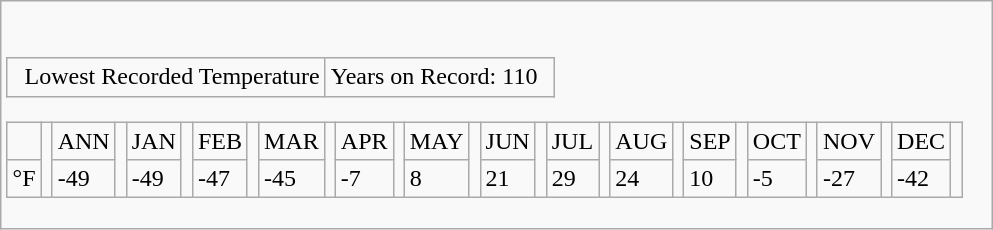<table class="wikitable">
<tr>
<td><br><table class="wikitable">
<tr>
<td>  Lowest Recorded Temperature</td>
<td>Years on Record: 110  </td>
</tr>
</table>
<table class="wikitable">
<tr>
<td></td>
<td rowspan="2"></td>
<td>ANN</td>
<td rowspan="2"></td>
<td>JAN</td>
<td rowspan="2"></td>
<td>FEB</td>
<td rowspan="2"></td>
<td>MAR</td>
<td rowspan="2"></td>
<td>APR</td>
<td rowspan="2"></td>
<td>MAY</td>
<td rowspan="2"></td>
<td>JUN</td>
<td rowspan="2"></td>
<td>JUL</td>
<td rowspan="2"></td>
<td>AUG</td>
<td rowspan="2"></td>
<td>SEP</td>
<td rowspan="2"></td>
<td>OCT</td>
<td rowspan="2"></td>
<td>NOV</td>
<td rowspan="2"></td>
<td>DEC</td>
<td rowspan="2"></td>
</tr>
<tr>
<td>°F</td>
<td>-49</td>
<td>-49</td>
<td>-47</td>
<td>-45</td>
<td>-7</td>
<td>8</td>
<td>21</td>
<td>29</td>
<td>24</td>
<td>10</td>
<td>-5</td>
<td>-27</td>
<td>-42</td>
</tr>
</table>
</td>
</tr>
</table>
